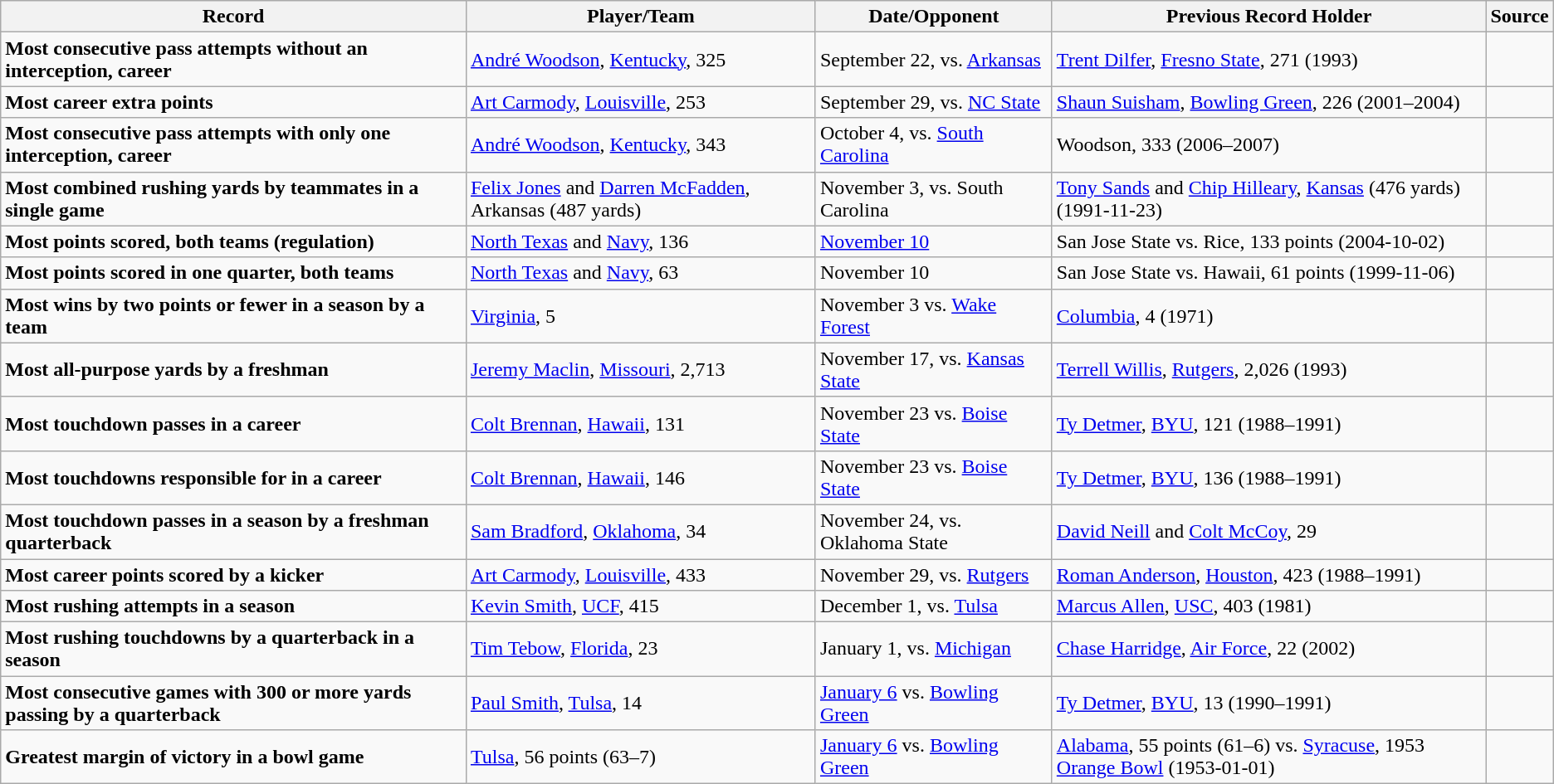<table class="wikitable">
<tr>
<th>Record</th>
<th>Player/Team</th>
<th>Date/Opponent</th>
<th>Previous Record Holder</th>
<th>Source</th>
</tr>
<tr>
<td><strong>Most consecutive pass attempts without an interception, career</strong></td>
<td><a href='#'>André Woodson</a>, <a href='#'>Kentucky</a>, 325</td>
<td>September 22, vs. <a href='#'>Arkansas</a></td>
<td><a href='#'>Trent Dilfer</a>, <a href='#'>Fresno State</a>, 271 (1993)</td>
<td align=center></td>
</tr>
<tr>
<td><strong>Most career extra points</strong></td>
<td><a href='#'>Art Carmody</a>, <a href='#'>Louisville</a>, 253</td>
<td>September 29, vs. <a href='#'>NC State</a></td>
<td><a href='#'>Shaun Suisham</a>, <a href='#'>Bowling Green</a>, 226 (2001–2004)</td>
<td align=center></td>
</tr>
<tr>
<td><strong>Most consecutive pass attempts with only one interception, career</strong></td>
<td><a href='#'>André Woodson</a>, <a href='#'>Kentucky</a>, 343</td>
<td>October 4, vs. <a href='#'>South Carolina</a></td>
<td>Woodson, 333 (2006–2007)</td>
<td align=center></td>
</tr>
<tr>
<td><strong>Most combined rushing yards by teammates in a single game</strong></td>
<td><a href='#'>Felix Jones</a> and <a href='#'>Darren McFadden</a>, Arkansas (487 yards)</td>
<td>November 3, vs. South Carolina</td>
<td><a href='#'>Tony Sands</a> and <a href='#'>Chip Hilleary</a>, <a href='#'>Kansas</a> (476 yards) (1991-11-23)</td>
<td align=center></td>
</tr>
<tr>
<td><strong>Most points scored, both teams (regulation)</strong></td>
<td><a href='#'>North Texas</a> and <a href='#'>Navy</a>, 136</td>
<td><a href='#'>November 10</a></td>
<td>San Jose State vs. Rice, 133 points (2004-10-02)</td>
<td align=center></td>
</tr>
<tr>
<td><strong>Most points scored in one quarter, both teams</strong></td>
<td><a href='#'>North Texas</a> and <a href='#'>Navy</a>, 63</td>
<td>November 10</td>
<td>San Jose State vs. Hawaii, 61 points (1999-11-06)</td>
<td align=center></td>
</tr>
<tr>
<td><strong>Most wins by two points or fewer in a season by a team</strong></td>
<td><a href='#'>Virginia</a>, 5</td>
<td>November 3 vs. <a href='#'>Wake Forest</a></td>
<td><a href='#'>Columbia</a>, 4 (1971)</td>
<td align=center></td>
</tr>
<tr>
<td><strong>Most all-purpose yards by a freshman</strong></td>
<td><a href='#'>Jeremy Maclin</a>, <a href='#'>Missouri</a>, 2,713</td>
<td>November 17, vs. <a href='#'>Kansas State</a></td>
<td><a href='#'>Terrell Willis</a>, <a href='#'>Rutgers</a>, 2,026 (1993)</td>
<td align=center></td>
</tr>
<tr>
<td><strong>Most touchdown passes in a career</strong></td>
<td><a href='#'>Colt Brennan</a>, <a href='#'>Hawaii</a>, 131</td>
<td>November 23 vs. <a href='#'>Boise State</a></td>
<td><a href='#'>Ty Detmer</a>, <a href='#'>BYU</a>, 121 (1988–1991)</td>
<td align=center></td>
</tr>
<tr>
<td><strong>Most touchdowns responsible for in a career</strong></td>
<td><a href='#'>Colt Brennan</a>, <a href='#'>Hawaii</a>, 146</td>
<td>November 23 vs. <a href='#'>Boise State</a></td>
<td><a href='#'>Ty Detmer</a>, <a href='#'>BYU</a>, 136 (1988–1991)</td>
<td align=center></td>
</tr>
<tr>
<td><strong>Most touchdown passes in a season by a freshman quarterback</strong></td>
<td><a href='#'>Sam Bradford</a>, <a href='#'>Oklahoma</a>, 34</td>
<td>November 24, vs. Oklahoma State</td>
<td><a href='#'>David Neill</a> and <a href='#'>Colt McCoy</a>, 29</td>
<td align=center></td>
</tr>
<tr>
<td><strong>Most career points scored by a kicker</strong></td>
<td><a href='#'>Art Carmody</a>, <a href='#'>Louisville</a>, 433</td>
<td>November 29, vs. <a href='#'>Rutgers</a></td>
<td><a href='#'>Roman Anderson</a>, <a href='#'>Houston</a>, 423 (1988–1991)</td>
<td align=center></td>
</tr>
<tr>
<td><strong>Most rushing attempts in a season</strong></td>
<td><a href='#'>Kevin Smith</a>, <a href='#'>UCF</a>, 415</td>
<td>December 1, vs. <a href='#'>Tulsa</a></td>
<td><a href='#'>Marcus Allen</a>, <a href='#'>USC</a>, 403 (1981)</td>
<td align=center></td>
</tr>
<tr>
<td><strong>Most rushing touchdowns by a quarterback in a season</strong></td>
<td><a href='#'>Tim Tebow</a>, <a href='#'>Florida</a>, 23</td>
<td>January 1, vs. <a href='#'>Michigan</a></td>
<td><a href='#'>Chase Harridge</a>, <a href='#'>Air Force</a>, 22 (2002)</td>
<td align=center></td>
</tr>
<tr>
<td><strong>Most consecutive games with 300 or more yards passing by a quarterback</strong></td>
<td><a href='#'>Paul Smith</a>, <a href='#'>Tulsa</a>, 14</td>
<td><a href='#'>January 6</a> vs. <a href='#'>Bowling Green</a></td>
<td><a href='#'>Ty Detmer</a>, <a href='#'>BYU</a>, 13 (1990–1991)</td>
<td align=center></td>
</tr>
<tr>
<td><strong>Greatest margin of victory in a bowl game</strong></td>
<td><a href='#'>Tulsa</a>, 56 points (63–7)</td>
<td><a href='#'>January 6</a> vs. <a href='#'>Bowling Green</a></td>
<td><a href='#'>Alabama</a>, 55 points (61–6) vs. <a href='#'>Syracuse</a>, 1953 <a href='#'>Orange Bowl</a> (1953-01-01)</td>
<td align=center></td>
</tr>
</table>
